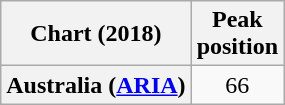<table class="wikitable plainrowheaders" style="text-align:center">
<tr>
<th scope="col">Chart (2018)</th>
<th scope="col">Peak<br>position</th>
</tr>
<tr>
<th scope="row">Australia (<a href='#'>ARIA</a>)</th>
<td>66</td>
</tr>
</table>
